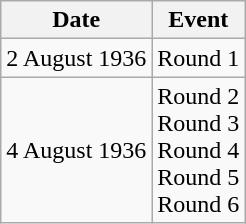<table class = "wikitable" style="text-align:center;">
<tr>
<th>Date</th>
<th>Event</th>
</tr>
<tr>
<td>2 August 1936</td>
<td>Round 1</td>
</tr>
<tr>
<td>4 August 1936</td>
<td>Round 2<br>Round 3<br>Round 4<br>Round 5<br>Round 6</td>
</tr>
</table>
